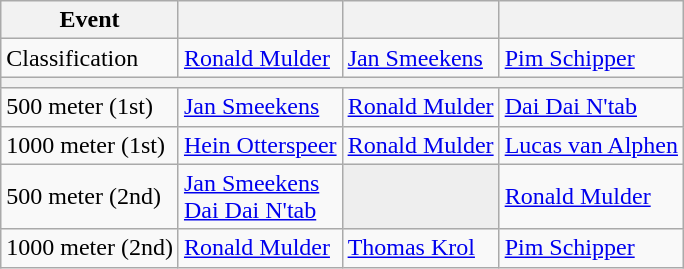<table class="wikitable">
<tr>
<th>Event</th>
<th></th>
<th></th>
<th></th>
</tr>
<tr>
<td>Classification</td>
<td><a href='#'>Ronald Mulder</a></td>
<td><a href='#'>Jan Smeekens</a></td>
<td><a href='#'>Pim Schipper</a></td>
</tr>
<tr>
<th Colspan=4></th>
</tr>
<tr>
<td>500 meter (1st)</td>
<td><a href='#'>Jan Smeekens</a></td>
<td><a href='#'>Ronald Mulder</a></td>
<td><a href='#'>Dai Dai N'tab</a></td>
</tr>
<tr>
<td>1000 meter (1st)</td>
<td><a href='#'>Hein Otterspeer</a></td>
<td><a href='#'>Ronald Mulder</a></td>
<td><a href='#'>Lucas van Alphen</a></td>
</tr>
<tr>
<td>500 meter (2nd)</td>
<td><a href='#'>Jan Smeekens</a> <br> <a href='#'>Dai Dai N'tab</a></td>
<td bgcolor=#EEEEEE></td>
<td><a href='#'>Ronald Mulder</a></td>
</tr>
<tr>
<td>1000 meter (2nd)</td>
<td><a href='#'>Ronald Mulder</a></td>
<td><a href='#'>Thomas Krol</a></td>
<td><a href='#'>Pim Schipper</a></td>
</tr>
</table>
